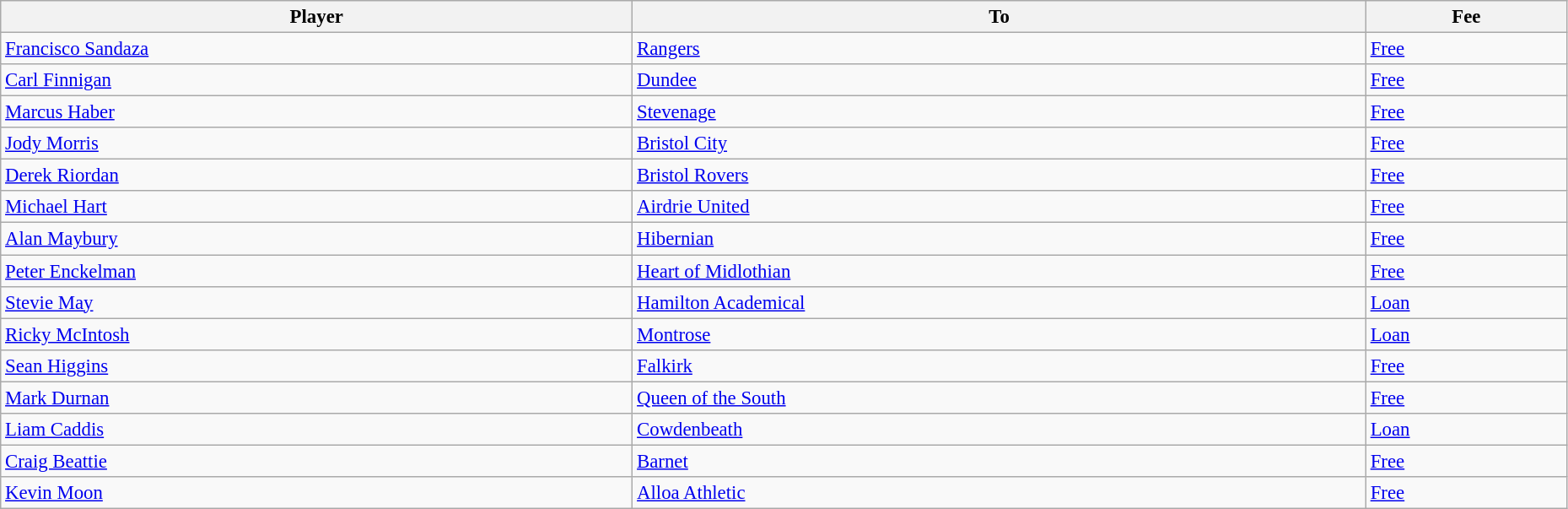<table class="wikitable" style="text-align:center; font-size:95%;width:98%; text-align:left">
<tr>
<th>Player</th>
<th>To</th>
<th>Fee</th>
</tr>
<tr>
<td> <a href='#'>Francisco Sandaza</a></td>
<td> <a href='#'>Rangers</a></td>
<td><a href='#'>Free</a></td>
</tr>
<tr>
<td> <a href='#'>Carl Finnigan</a></td>
<td> <a href='#'>Dundee</a></td>
<td><a href='#'>Free</a></td>
</tr>
<tr>
<td> <a href='#'>Marcus Haber</a></td>
<td> <a href='#'>Stevenage</a></td>
<td><a href='#'>Free</a></td>
</tr>
<tr>
<td> <a href='#'>Jody Morris</a></td>
<td> <a href='#'>Bristol City</a></td>
<td><a href='#'>Free</a></td>
</tr>
<tr>
<td> <a href='#'>Derek Riordan</a></td>
<td> <a href='#'>Bristol Rovers</a></td>
<td><a href='#'>Free</a></td>
</tr>
<tr>
<td> <a href='#'>Michael Hart</a></td>
<td> <a href='#'>Airdrie United</a></td>
<td><a href='#'>Free</a></td>
</tr>
<tr>
<td> <a href='#'>Alan Maybury</a></td>
<td> <a href='#'>Hibernian</a></td>
<td><a href='#'>Free</a></td>
</tr>
<tr>
<td> <a href='#'>Peter Enckelman</a></td>
<td> <a href='#'>Heart of Midlothian</a></td>
<td><a href='#'>Free</a></td>
</tr>
<tr>
<td> <a href='#'>Stevie May</a></td>
<td> <a href='#'>Hamilton Academical</a></td>
<td><a href='#'>Loan</a></td>
</tr>
<tr>
<td> <a href='#'>Ricky McIntosh</a></td>
<td> <a href='#'>Montrose</a></td>
<td><a href='#'>Loan</a></td>
</tr>
<tr>
<td> <a href='#'>Sean Higgins</a></td>
<td> <a href='#'>Falkirk</a></td>
<td><a href='#'>Free</a></td>
</tr>
<tr>
<td> <a href='#'>Mark Durnan</a></td>
<td> <a href='#'>Queen of the South</a></td>
<td><a href='#'>Free</a></td>
</tr>
<tr>
<td> <a href='#'>Liam Caddis</a></td>
<td> <a href='#'>Cowdenbeath</a></td>
<td><a href='#'>Loan</a></td>
</tr>
<tr>
<td> <a href='#'>Craig Beattie</a></td>
<td> <a href='#'>Barnet</a></td>
<td><a href='#'>Free</a></td>
</tr>
<tr>
<td> <a href='#'>Kevin Moon</a></td>
<td> <a href='#'>Alloa Athletic</a></td>
<td><a href='#'>Free</a></td>
</tr>
</table>
